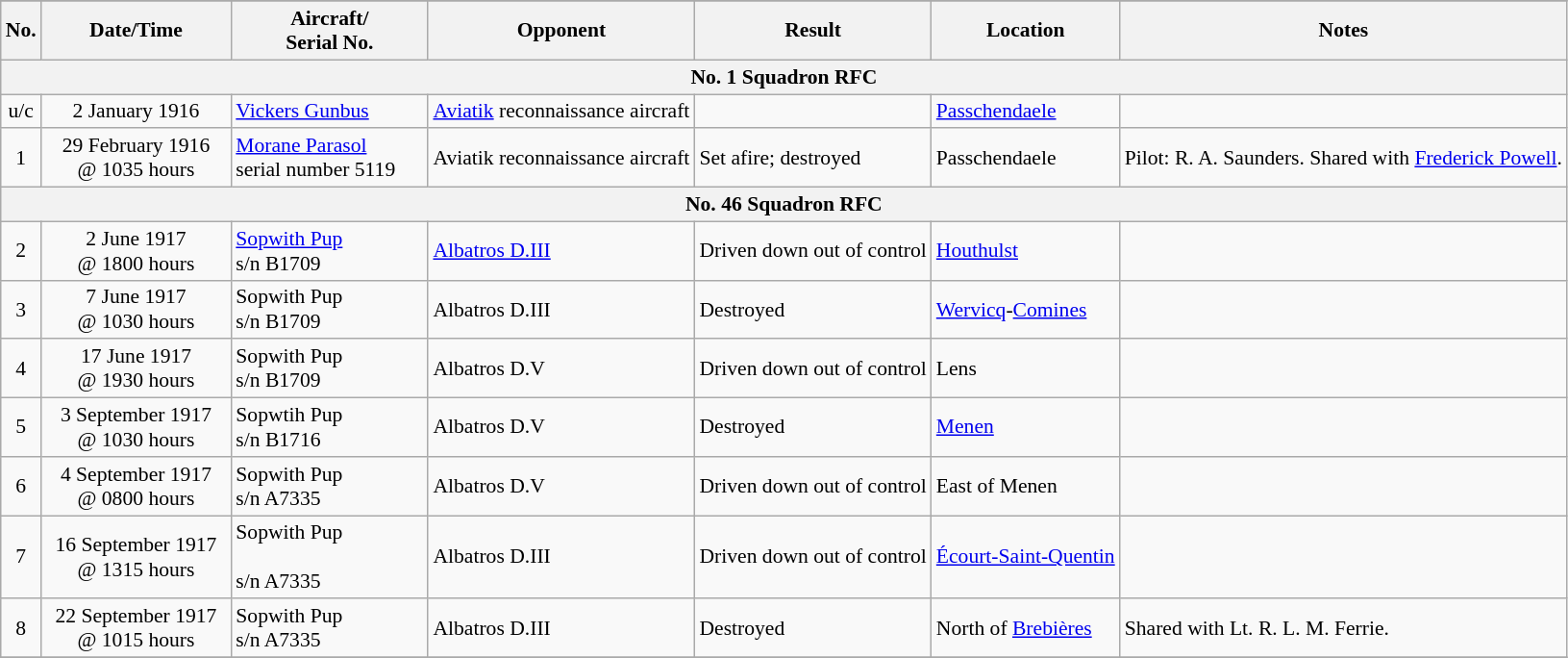<table class="wikitable" style="font-size:90%;">
<tr>
</tr>
<tr>
<th>No.</th>
<th width="125">Date/Time</th>
<th width="130">Aircraft/<br>Serial No.</th>
<th>Opponent</th>
<th>Result</th>
<th>Location</th>
<th>Notes</th>
</tr>
<tr>
<th colspan="7">No. 1 Squadron RFC</th>
</tr>
<tr>
<td align="center">u/c</td>
<td align="center">2 January 1916</td>
<td><a href='#'>Vickers Gunbus</a></td>
<td><a href='#'>Aviatik</a> reconnaissance aircraft</td>
<td></td>
<td><a href='#'>Passchendaele</a></td>
<td></td>
</tr>
<tr>
<td align="center">1</td>
<td align="center">29 February 1916<br>@ 1035 hours</td>
<td><a href='#'>Morane Parasol</a><br>serial number 5119</td>
<td>Aviatik reconnaissance aircraft</td>
<td>Set afire; destroyed</td>
<td>Passchendaele</td>
<td>Pilot: R. A. Saunders. Shared with <a href='#'>Frederick Powell</a>.</td>
</tr>
<tr>
<th colspan="7">No. 46 Squadron RFC</th>
</tr>
<tr>
<td align="center">2</td>
<td align="center">2 June 1917<br>@ 1800 hours</td>
<td><a href='#'>Sopwith Pup</a><br>s/n B1709</td>
<td><a href='#'>Albatros D.III</a></td>
<td>Driven down out of control</td>
<td><a href='#'>Houthulst</a></td>
<td></td>
</tr>
<tr>
<td align="center">3</td>
<td align="center">7 June 1917<br>@ 1030 hours</td>
<td>Sopwith Pup<br>s/n B1709</td>
<td>Albatros D.III</td>
<td>Destroyed</td>
<td><a href='#'>Wervicq</a>-<a href='#'>Comines</a></td>
<td></td>
</tr>
<tr>
<td align="center">4</td>
<td align="center">17 June 1917<br>@ 1930 hours</td>
<td>Sopwith Pup<br>s/n B1709</td>
<td>Albatros D.V</td>
<td>Driven down out of control</td>
<td>Lens</td>
<td></td>
</tr>
<tr>
<td align="center">5</td>
<td align="center">3 September 1917<br>@ 1030 hours</td>
<td>Sopwtih Pup<br>s/n B1716</td>
<td>Albatros D.V</td>
<td>Destroyed</td>
<td><a href='#'>Menen</a></td>
<td></td>
</tr>
<tr>
<td align="center">6</td>
<td align="center">4 September 1917<br>@ 0800 hours</td>
<td>Sopwith Pup<br>s/n A7335</td>
<td>Albatros D.V</td>
<td>Driven down out of control</td>
<td>East of Menen</td>
<td></td>
</tr>
<tr>
<td align="center">7</td>
<td align="center">16 September 1917<br>@ 1315 hours</td>
<td>Sopwith Pup<br><br>s/n A7335</td>
<td>Albatros D.III</td>
<td>Driven down out of control</td>
<td><a href='#'>Écourt-Saint-Quentin</a></td>
<td></td>
</tr>
<tr>
<td align="center">8</td>
<td align="center">22 September 1917<br>@ 1015 hours</td>
<td>Sopwith Pup<br>s/n A7335</td>
<td>Albatros D.III</td>
<td>Destroyed</td>
<td>North of <a href='#'>Brebières</a></td>
<td>Shared with Lt. R. L. M. Ferrie.</td>
</tr>
<tr>
</tr>
</table>
